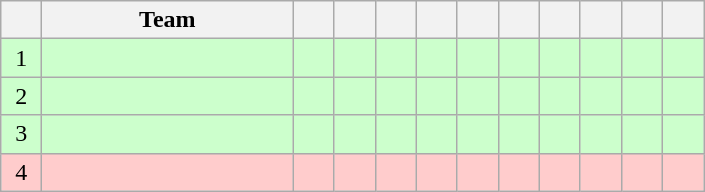<table class=wikitable style="text-align: center;">
<tr>
<th style="width: 20px;"></th>
<th style="width: 160px;">Team</th>
<th style="width: 20px;"></th>
<th style="width: 20px;"></th>
<th style="width: 20px;"></th>
<th style="width: 20px;"></th>
<th style="width: 20px;"></th>
<th style="width: 20px;"></th>
<th style="width: 20px;"></th>
<th style="width: 20px;"></th>
<th style="width: 20px;"></th>
<th style="width: 20px;"></th>
</tr>
<tr style="background: #CCFFCC;">
<td>1</td>
<td style="text-align: left;"></td>
<td></td>
<td></td>
<td></td>
<td></td>
<td></td>
<td></td>
<td></td>
<td></td>
<td></td>
<td></td>
</tr>
<tr style="background: #CCFFCC;">
<td>2</td>
<td style="text-align: left;"></td>
<td></td>
<td></td>
<td></td>
<td></td>
<td></td>
<td></td>
<td></td>
<td></td>
<td></td>
<td></td>
</tr>
<tr style="background: #CCFFCC;">
<td>3</td>
<td style="text-align: left;"></td>
<td></td>
<td></td>
<td></td>
<td></td>
<td></td>
<td></td>
<td></td>
<td></td>
<td></td>
<td></td>
</tr>
<tr style="background: #FFCCCC;">
<td>4</td>
<td style="text-align: left;"></td>
<td></td>
<td></td>
<td></td>
<td></td>
<td></td>
<td></td>
<td></td>
<td></td>
<td></td>
<td></td>
</tr>
</table>
